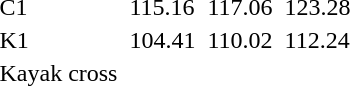<table>
<tr>
<td>C1</td>
<td></td>
<td>115.16</td>
<td></td>
<td>117.06</td>
<td></td>
<td>123.28</td>
</tr>
<tr>
<td>K1</td>
<td></td>
<td>104.41</td>
<td></td>
<td>110.02</td>
<td></td>
<td>112.24</td>
</tr>
<tr>
<td>Kayak cross</td>
<td colspan=2></td>
<td colspan=2></td>
<td colspan=2></td>
</tr>
</table>
